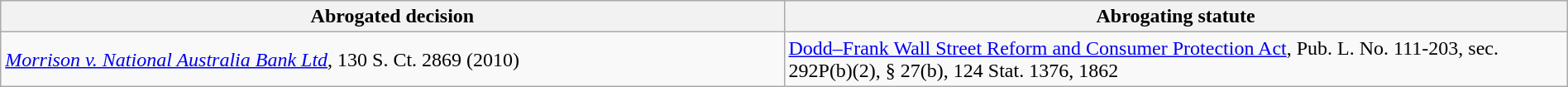<table class="wikitable" style="width:100%; margin:auto;">
<tr>
<th style="width:50%;">Abrogated decision</th>
<th style="width:50%;">Abrogating statute</th>
</tr>
<tr>
<td><em><a href='#'>Morrison v. National Australia Bank Ltd</a></em>, 130 S. Ct. 2869 (2010)</td>
<td><a href='#'>Dodd–Frank Wall Street Reform and Consumer Protection Act</a>, Pub. L. No. 111-203, sec. 292P(b)(2), § 27(b), 124 Stat. 1376, 1862</td>
</tr>
</table>
